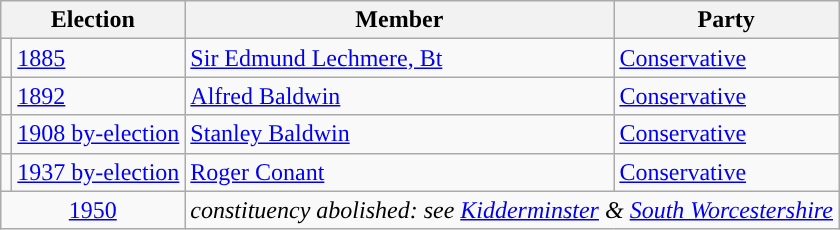<table class="wikitable">
<tr>
<th colspan="2">Election</th>
<th>Member</th>
<th>Party</th>
</tr>
<tr>
<td style="color:inherit;background-color: "></td>
<td><a href='#'>1885</a></td>
<td><a href='#'>Sir Edmund Lechmere, Bt</a></td>
<td><a href='#'>Conservative</a></td>
</tr>
<tr>
<td style="color:inherit;background-color: "></td>
<td><a href='#'>1892</a></td>
<td><a href='#'>Alfred Baldwin</a></td>
<td><a href='#'>Conservative</a></td>
</tr>
<tr>
<td style="color:inherit;background-color: "></td>
<td><a href='#'>1908 by-election</a></td>
<td><a href='#'>Stanley Baldwin</a></td>
<td><a href='#'>Conservative</a></td>
</tr>
<tr>
<td style="color:inherit;background-color: "></td>
<td><a href='#'>1937 by-election</a></td>
<td><a href='#'>Roger Conant</a> </td>
<td><a href='#'>Conservative</a></td>
</tr>
<tr>
<td colspan="2" align="center"><a href='#'>1950</a></td>
<td colspan="2"><em>constituency abolished: see <a href='#'>Kidderminster</a> & <a href='#'>South Worcestershire</a></em></td>
</tr>
</table>
